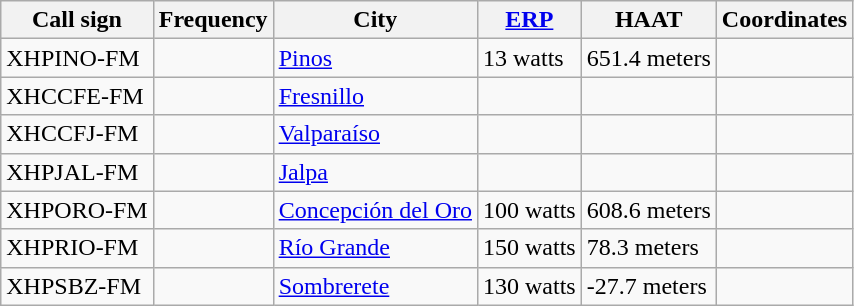<table class="wikitable sortable">
<tr>
<th>Call sign</th>
<th>Frequency</th>
<th>City</th>
<th><a href='#'>ERP</a></th>
<th>HAAT</th>
<th>Coordinates</th>
</tr>
<tr>
<td>XHPINO-FM</td>
<td></td>
<td><a href='#'>Pinos</a></td>
<td>13 watts</td>
<td>651.4 meters</td>
<td></td>
</tr>
<tr>
<td>XHCCFE-FM</td>
<td></td>
<td><a href='#'>Fresnillo</a></td>
<td></td>
<td></td>
<td></td>
</tr>
<tr>
<td>XHCCFJ-FM</td>
<td></td>
<td><a href='#'>Valparaíso</a></td>
<td></td>
<td></td>
<td></td>
</tr>
<tr>
<td>XHPJAL-FM</td>
<td></td>
<td><a href='#'>Jalpa</a></td>
<td></td>
<td></td>
<td></td>
</tr>
<tr>
<td>XHPORO-FM</td>
<td></td>
<td><a href='#'>Concepción del Oro</a></td>
<td>100 watts</td>
<td>608.6 meters</td>
<td></td>
</tr>
<tr>
<td>XHPRIO-FM</td>
<td></td>
<td><a href='#'>Río Grande</a></td>
<td>150 watts</td>
<td>78.3 meters</td>
<td></td>
</tr>
<tr>
<td>XHPSBZ-FM</td>
<td></td>
<td><a href='#'>Sombrerete</a></td>
<td>130 watts</td>
<td>-27.7 meters</td>
<td></td>
</tr>
</table>
